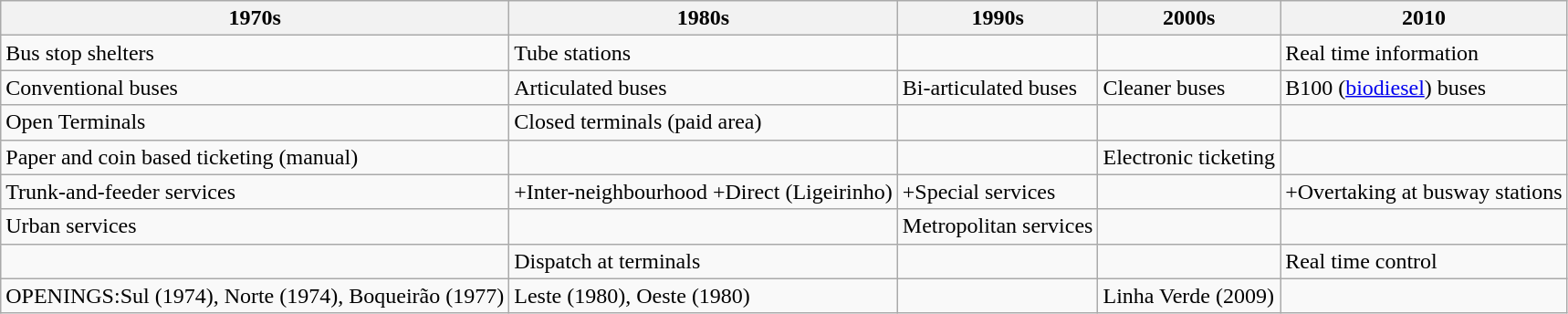<table class="wikitable">
<tr>
<th>1970s</th>
<th>1980s</th>
<th>1990s</th>
<th>2000s</th>
<th>2010</th>
</tr>
<tr>
<td>Bus stop shelters</td>
<td>Tube stations</td>
<td></td>
<td></td>
<td>Real time information</td>
</tr>
<tr>
<td>Conventional buses</td>
<td>Articulated buses</td>
<td>Bi-articulated buses</td>
<td>Cleaner buses</td>
<td>B100 (<a href='#'>biodiesel</a>) buses</td>
</tr>
<tr>
<td>Open Terminals</td>
<td>Closed terminals (paid area)</td>
<td></td>
<td></td>
<td></td>
</tr>
<tr>
<td>Paper and coin based ticketing (manual)</td>
<td></td>
<td></td>
<td>Electronic ticketing</td>
<td></td>
</tr>
<tr>
<td>Trunk-and-feeder services</td>
<td>+Inter-neighbourhood +Direct (Ligeirinho)</td>
<td>+Special services</td>
<td></td>
<td>+Overtaking at busway stations</td>
</tr>
<tr>
<td>Urban services</td>
<td></td>
<td>Metropolitan services</td>
<td></td>
<td></td>
</tr>
<tr>
<td></td>
<td>Dispatch at terminals</td>
<td></td>
<td></td>
<td>Real time control</td>
</tr>
<tr>
<td>OPENINGS:Sul (1974), Norte (1974), Boqueirão (1977)</td>
<td>Leste (1980), Oeste (1980)</td>
<td></td>
<td>Linha Verde (2009)</td>
<td></td>
</tr>
</table>
